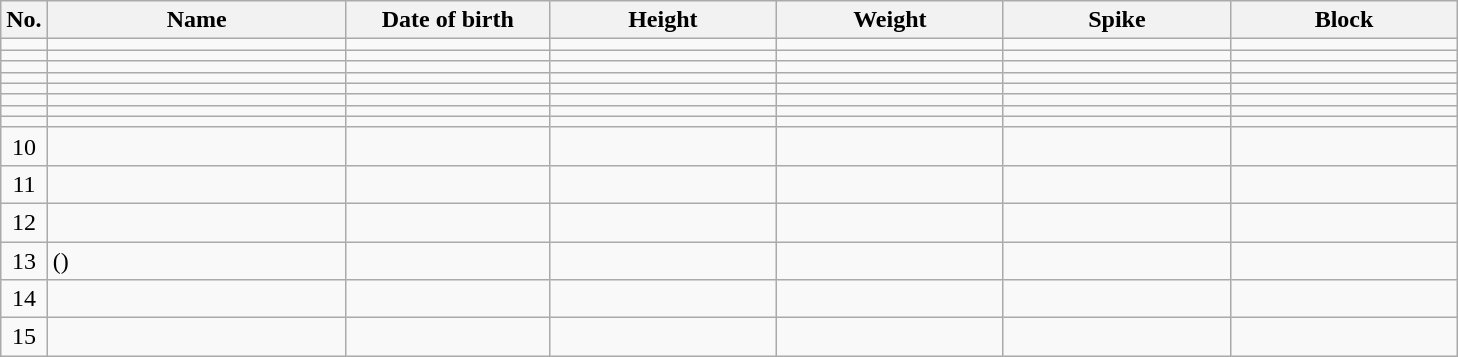<table class="wikitable sortable" style="font-size:100%; text-align:center;">
<tr>
<th>No.</th>
<th style="width:12em">Name</th>
<th style="width:8em">Date of birth</th>
<th style="width:9em">Height</th>
<th style="width:9em">Weight</th>
<th style="width:9em">Spike</th>
<th style="width:9em">Block</th>
</tr>
<tr>
<td></td>
<td align=left> </td>
<td align=right></td>
<td></td>
<td></td>
<td></td>
<td></td>
</tr>
<tr>
<td></td>
<td align=left> </td>
<td align=right></td>
<td></td>
<td></td>
<td></td>
<td></td>
</tr>
<tr>
<td></td>
<td align=left> </td>
<td align=right></td>
<td></td>
<td></td>
<td></td>
<td></td>
</tr>
<tr>
<td></td>
<td align=left> </td>
<td align=right></td>
<td></td>
<td></td>
<td></td>
<td></td>
</tr>
<tr>
<td></td>
<td align=left> </td>
<td align=right></td>
<td></td>
<td></td>
<td></td>
<td></td>
</tr>
<tr>
<td></td>
<td align=left> </td>
<td align=right></td>
<td></td>
<td></td>
<td></td>
<td></td>
</tr>
<tr>
<td></td>
<td align=left> </td>
<td align=right></td>
<td></td>
<td></td>
<td></td>
<td></td>
</tr>
<tr>
<td></td>
<td align=left> </td>
<td align=right></td>
<td></td>
<td></td>
<td></td>
<td></td>
</tr>
<tr>
<td>10</td>
<td align=left> </td>
<td align=right></td>
<td></td>
<td></td>
<td></td>
<td></td>
</tr>
<tr>
<td>11</td>
<td align=left> </td>
<td align=right></td>
<td></td>
<td></td>
<td></td>
<td></td>
</tr>
<tr>
<td>12</td>
<td align=left> </td>
<td align=right></td>
<td></td>
<td></td>
<td></td>
<td></td>
</tr>
<tr>
<td>13</td>
<td align=left>  ()</td>
<td align=right></td>
<td></td>
<td></td>
<td></td>
<td></td>
</tr>
<tr>
<td>14</td>
<td align=left> </td>
<td align=right></td>
<td></td>
<td></td>
<td></td>
<td></td>
</tr>
<tr>
<td>15</td>
<td align=left> </td>
<td align=right></td>
<td></td>
<td></td>
<td></td>
<td></td>
</tr>
</table>
